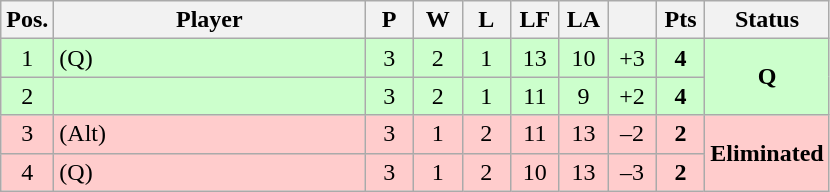<table class="wikitable" style="text-align:center; margin: 1em auto 1em auto, align:left">
<tr>
<th width=25>Pos.</th>
<th width=200>Player</th>
<th width=25>P</th>
<th width=25>W</th>
<th width=25>L</th>
<th width=25>LF</th>
<th width=25>LA</th>
<th width=25></th>
<th width=25>Pts</th>
<th width=75>Status</th>
</tr>
<tr style="background:#CCFFCC;">
<td>1</td>
<td align=left> (Q)</td>
<td>3</td>
<td>2</td>
<td>1</td>
<td>13</td>
<td>10</td>
<td>+3</td>
<td><strong>4</strong></td>
<td rowspan=2><strong>Q</strong></td>
</tr>
<tr style="background:#CCFFCC;">
<td>2</td>
<td align=left></td>
<td>3</td>
<td>2</td>
<td>1</td>
<td>11</td>
<td>9</td>
<td>+2</td>
<td><strong>4</strong></td>
</tr>
<tr style="background:#FFCCCC;">
<td>3</td>
<td align=left> (Alt)</td>
<td>3</td>
<td>1</td>
<td>2</td>
<td>11</td>
<td>13</td>
<td>–2</td>
<td><strong>2</strong></td>
<td rowspan=2><strong>Eliminated</strong></td>
</tr>
<tr style="background:#FFCCCC;">
<td>4</td>
<td align=left> (Q)</td>
<td>3</td>
<td>1</td>
<td>2</td>
<td>10</td>
<td>13</td>
<td>–3</td>
<td><strong>2</strong></td>
</tr>
</table>
